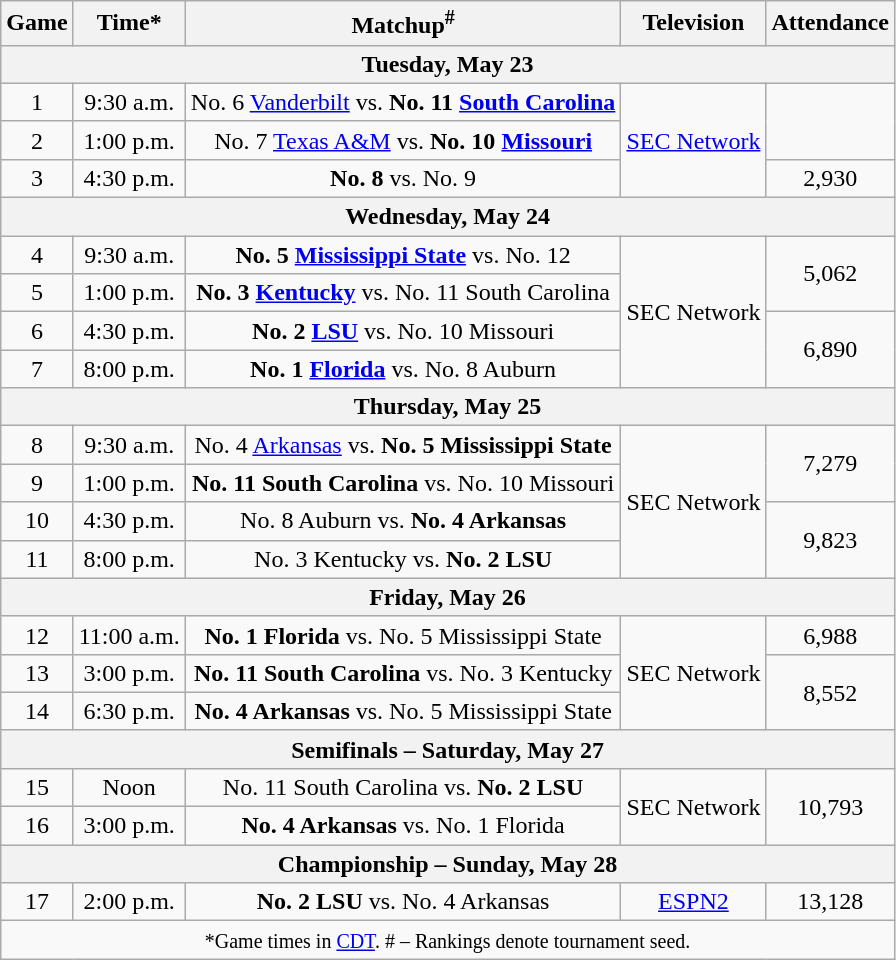<table class="wikitable" style="text-align:center;">
<tr>
<th>Game</th>
<th>Time*</th>
<th>Matchup<sup>#</sup></th>
<th>Television</th>
<th>Attendance</th>
</tr>
<tr>
<th colspan=7>Tuesday, May 23</th>
</tr>
<tr>
<td>1</td>
<td>9:30 a.m.</td>
<td>No. 6 <a href='#'>Vanderbilt</a> vs. <strong>No. 11 <a href='#'>South Carolina</a></strong></td>
<td rowspan=3><a href='#'>SEC Network</a></td>
<td rowspan=2></td>
</tr>
<tr>
<td>2</td>
<td>1:00 p.m.</td>
<td>No. 7 <a href='#'>Texas A&M</a> vs. <strong>No. 10 <a href='#'>Missouri</a></strong></td>
</tr>
<tr>
<td>3</td>
<td>4:30 p.m.</td>
<td><strong>No. 8 </strong> vs. No. 9 </td>
<td>2,930</td>
</tr>
<tr>
<th colspan=7>Wednesday, May 24</th>
</tr>
<tr>
<td>4</td>
<td>9:30 a.m.</td>
<td><strong>No. 5 <a href='#'>Mississippi State</a></strong> vs. No. 12 </td>
<td rowspan=4>SEC Network</td>
<td rowspan=2>5,062</td>
</tr>
<tr>
<td>5</td>
<td>1:00 p.m.</td>
<td><strong>No. 3 <a href='#'>Kentucky</a></strong> vs. No. 11 South Carolina</td>
</tr>
<tr>
<td>6</td>
<td>4:30 p.m.</td>
<td><strong>No. 2 <a href='#'>LSU</a></strong> vs. No. 10 Missouri</td>
<td rowspan=2>6,890</td>
</tr>
<tr>
<td>7</td>
<td>8:00 p.m.</td>
<td><strong>No. 1 <a href='#'>Florida</a></strong> vs. No. 8 Auburn</td>
</tr>
<tr>
<th colspan=7>Thursday, May 25</th>
</tr>
<tr>
<td>8</td>
<td>9:30 a.m.</td>
<td>No. 4 <a href='#'>Arkansas</a> vs. <strong>No. 5 Mississippi State</strong></td>
<td rowspan=4>SEC Network</td>
<td rowspan=2>7,279</td>
</tr>
<tr>
<td>9</td>
<td>1:00 p.m.</td>
<td><strong>No. 11 South Carolina</strong> vs. No. 10 Missouri</td>
</tr>
<tr>
<td>10</td>
<td>4:30 p.m.</td>
<td>No. 8 Auburn vs. <strong>No. 4 Arkansas</strong></td>
<td rowspan=2>9,823</td>
</tr>
<tr>
<td>11</td>
<td>8:00 p.m.</td>
<td>No. 3 Kentucky vs. <strong>No. 2 LSU</strong></td>
</tr>
<tr>
<th colspan=7>Friday, May 26</th>
</tr>
<tr>
<td>12</td>
<td>11:00 a.m.</td>
<td><strong>No. 1 Florida</strong> vs. No. 5 Mississippi State</td>
<td rowspan=3>SEC Network</td>
<td style="text-align:center;">6,988</td>
</tr>
<tr>
<td>13</td>
<td>3:00 p.m.</td>
<td><strong>No. 11 South Carolina</strong> vs. No. 3 Kentucky</td>
<td rowspan=2>8,552</td>
</tr>
<tr>
<td>14</td>
<td>6:30 p.m.</td>
<td><strong>No. 4 Arkansas</strong> vs. No. 5 Mississippi State</td>
</tr>
<tr>
<th colspan=7>Semifinals – Saturday, May 27</th>
</tr>
<tr>
<td>15</td>
<td>Noon</td>
<td>No. 11 South Carolina vs. <strong>No. 2 LSU</strong></td>
<td rowspan=2>SEC Network</td>
<td rowspan=2>10,793</td>
</tr>
<tr>
<td>16</td>
<td>3:00 p.m.</td>
<td><strong>No. 4 Arkansas</strong> vs. No. 1 Florida</td>
</tr>
<tr>
<th colspan=7>Championship – Sunday, May 28</th>
</tr>
<tr>
<td>17</td>
<td>2:00 p.m.</td>
<td><strong>No. 2 LSU</strong> vs. No. 4 Arkansas</td>
<td><a href='#'>ESPN2</a></td>
<td>13,128</td>
</tr>
<tr>
<td colspan=7><small>*Game times in <a href='#'>CDT</a>. # – Rankings denote tournament seed.</small></td>
</tr>
</table>
